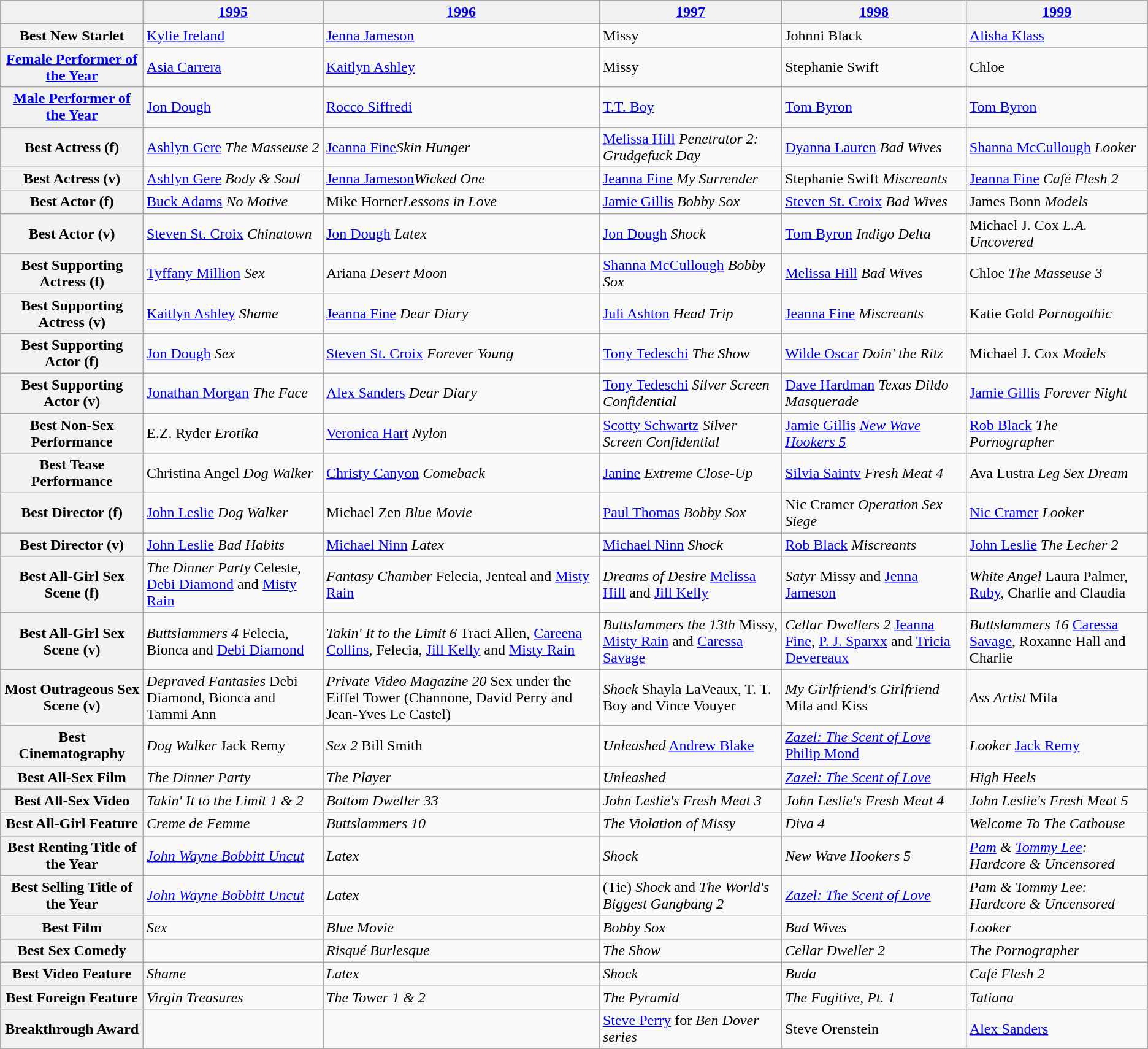<table class="wikitable">
<tr>
<th></th>
<th><a href='#'>1995</a></th>
<th><a href='#'>1996</a></th>
<th><a href='#'>1997</a></th>
<th><a href='#'>1998</a></th>
<th><a href='#'>1999</a></th>
</tr>
<tr>
<th>Best New Starlet</th>
<td><a href='#'>Kylie Ireland</a></td>
<td><a href='#'>Jenna Jameson</a></td>
<td>Missy</td>
<td>Johnni Black</td>
<td><a href='#'>Alisha Klass</a></td>
</tr>
<tr>
<th><a href='#'>Female Performer of the Year</a></th>
<td><a href='#'>Asia Carrera</a></td>
<td><a href='#'>Kaitlyn Ashley</a></td>
<td>Missy</td>
<td>Stephanie Swift</td>
<td>Chloe</td>
</tr>
<tr>
<th><a href='#'>Male Performer of the Year</a></th>
<td><a href='#'>Jon Dough</a></td>
<td><a href='#'>Rocco Siffredi</a></td>
<td><a href='#'>T.T. Boy</a></td>
<td><a href='#'>Tom Byron</a></td>
<td><a href='#'>Tom Byron</a></td>
</tr>
<tr>
<th>Best Actress (f)</th>
<td><a href='#'>Ashlyn Gere</a> <em>The Masseuse 2</em></td>
<td><a href='#'>Jeanna Fine</a><em>Skin Hunger</em></td>
<td><a href='#'>Melissa Hill</a> <em>Penetrator 2: Grudgefuck Day</em></td>
<td><a href='#'>Dyanna Lauren</a> <em>Bad Wives</em></td>
<td><a href='#'>Shanna McCullough</a> <em>Looker</em></td>
</tr>
<tr>
<th>Best Actress (v)</th>
<td><a href='#'>Ashlyn Gere</a> <em>Body & Soul</em></td>
<td><a href='#'>Jenna Jameson</a><em>Wicked One</em></td>
<td><a href='#'>Jeanna Fine</a> <em>My Surrender</em></td>
<td>Stephanie Swift <em>Miscreants</em></td>
<td><a href='#'>Jeanna Fine</a> <em>Café Flesh 2</em></td>
</tr>
<tr>
<th>Best Actor (f)</th>
<td><a href='#'>Buck Adams</a> <em>No Motive</em></td>
<td>Mike Horner<em>Lessons in Love</em></td>
<td><a href='#'>Jamie Gillis</a> <em>Bobby Sox</em></td>
<td><a href='#'>Steven St. Croix</a> <em>Bad Wives</em></td>
<td>James Bonn <em>Models</em></td>
</tr>
<tr>
<th>Best Actor (v)</th>
<td><a href='#'>Steven St. Croix</a> <em>Chinatown</em></td>
<td><a href='#'>Jon Dough</a> <em>Latex</em></td>
<td><a href='#'>Jon Dough</a> <em>Shock</em></td>
<td><a href='#'>Tom Byron</a> <em>Indigo Delta</em></td>
<td>Michael J. Cox <em>L.A. Uncovered</em></td>
</tr>
<tr>
<th>Best Supporting Actress (f)</th>
<td><a href='#'>Tyffany Million</a> <em>Sex</em></td>
<td>Ariana <em>Desert Moon</em></td>
<td><a href='#'>Shanna McCullough</a> <em>Bobby Sox</em></td>
<td><a href='#'>Melissa Hill</a> <em>Bad Wives</em></td>
<td>Chloe <em>The Masseuse 3</em></td>
</tr>
<tr>
<th>Best Supporting Actress (v)</th>
<td><a href='#'>Kaitlyn Ashley</a> <em>Shame</em></td>
<td><a href='#'>Jeanna Fine</a> <em>Dear Diary</em></td>
<td><a href='#'>Juli Ashton</a> <em>Head Trip</em></td>
<td><a href='#'>Jeanna Fine</a> <em>Miscreants</em></td>
<td>Katie Gold <em>Pornogothic</em></td>
</tr>
<tr>
<th>Best Supporting Actor (f)</th>
<td><a href='#'>Jon Dough</a> <em>Sex</em></td>
<td><a href='#'>Steven St. Croix</a> <em>Forever Young</em></td>
<td><a href='#'>Tony Tedeschi</a> <em>The Show</em></td>
<td><a href='#'>Wilde Oscar</a> <em>Doin' the Ritz</em></td>
<td>Michael J. Cox <em>Models</em></td>
</tr>
<tr>
<th>Best Supporting Actor (v)</th>
<td><a href='#'>Jonathan Morgan</a> <em>The Face</em></td>
<td><a href='#'>Alex Sanders</a> <em>Dear Diary</em></td>
<td><a href='#'>Tony Tedeschi</a> <em>Silver Screen Confidential</em></td>
<td><a href='#'>Dave Hardman</a> <em>Texas Dildo Masquerade</em></td>
<td><a href='#'>Jamie Gillis</a> <em>Forever Night</em></td>
</tr>
<tr>
<th>Best Non-Sex Performance</th>
<td>E.Z. Ryder <em>Erotika</em></td>
<td><a href='#'>Veronica Hart</a> <em>Nylon</em></td>
<td><a href='#'>Scotty Schwartz</a> <em>Silver Screen Confidential</em></td>
<td><a href='#'>Jamie Gillis</a> <em><a href='#'>New Wave Hookers 5</a></em></td>
<td><a href='#'>Rob Black</a> <em>The Pornographer</em></td>
</tr>
<tr>
<th>Best Tease Performance</th>
<td>Christina Angel <em>Dog Walker</em></td>
<td><a href='#'>Christy Canyon</a> <em>Comeback</em></td>
<td><a href='#'>Janine</a> <em>Extreme Close-Up</em></td>
<td><a href='#'>Silvia Saintv</a> <em>Fresh Meat 4</em></td>
<td>Ava Lustra <em>Leg Sex Dream</em></td>
</tr>
<tr>
<th>Best Director (f)</th>
<td><a href='#'>John Leslie</a> <em>Dog Walker</em></td>
<td>Michael Zen <em>Blue Movie</em></td>
<td><a href='#'>Paul Thomas</a> <em>Bobby Sox</em></td>
<td>Nic Cramer <em>Operation Sex Siege</em></td>
<td><a href='#'>Nic Cramer</a> <em>Looker</em></td>
</tr>
<tr>
<th>Best Director (v)</th>
<td><a href='#'>John Leslie</a> <em>Bad Habits</em></td>
<td><a href='#'>Michael Ninn</a> <em>Latex</em></td>
<td><a href='#'>Michael Ninn</a> <em>Shock</em></td>
<td><a href='#'>Rob Black</a> <em>Miscreants</em></td>
<td><a href='#'>John Leslie</a> <em>The Lecher 2</em></td>
</tr>
<tr>
<th>Best All-Girl Sex Scene (f)</th>
<td><em>The Dinner Party</em> Celeste, <a href='#'>Debi Diamond</a> and <a href='#'>Misty Rain</a></td>
<td><em>Fantasy Chamber</em> Felecia, Jenteal and <a href='#'>Misty Rain</a></td>
<td><em>Dreams of Desire</em> <a href='#'>Melissa Hill</a> and <a href='#'>Jill Kelly</a></td>
<td><em>Satyr</em> Missy and <a href='#'>Jenna Jameson</a></td>
<td><em>White Angel</em> Laura Palmer, <a href='#'>Ruby</a>, Charlie and Claudia</td>
</tr>
<tr>
<th>Best All-Girl Sex Scene (v)</th>
<td><em>Buttslammers 4</em> Felecia, Bionca and <a href='#'>Debi Diamond</a></td>
<td><em>Takin' It to the Limit 6</em> Traci Allen, <a href='#'>Careena Collins</a>, Felecia, <a href='#'>Jill Kelly</a> and <a href='#'>Misty Rain</a></td>
<td><em>Buttslammers the 13th</em> Missy, <a href='#'>Misty Rain</a> and <a href='#'>Caressa Savage</a></td>
<td><em>Cellar Dwellers 2</em> <a href='#'>Jeanna Fine</a>, <a href='#'>P. J. Sparxx</a> and <a href='#'>Tricia Devereaux</a></td>
<td><em>Buttslammers 16</em> <a href='#'>Caressa Savage</a>, Roxanne Hall and Charlie</td>
</tr>
<tr>
<th>Most Outrageous Sex Scene (v)</th>
<td><em>Depraved Fantasies</em> Debi Diamond, Bionca and Tammi Ann</td>
<td><em>Private Video Magazine 20</em> Sex under the Eiffel Tower (Channone, David Perry and Jean-Yves Le Castel)</td>
<td><em>Shock</em> Shayla LaVeaux, T. T. Boy and Vince Vouyer</td>
<td><em>My Girlfriend's Girlfriend</em> Mila and Kiss</td>
<td><em>Ass Artist</em> Mila</td>
</tr>
<tr>
<th>Best Cinematography</th>
<td><em>Dog Walker</em> Jack Remy</td>
<td><em>Sex 2</em> Bill Smith</td>
<td><em>Unleashed</em> <a href='#'>Andrew Blake</a></td>
<td><em><a href='#'>Zazel: The Scent of Love</a></em> <a href='#'>Philip Mond</a></td>
<td><em>Looker</em> <a href='#'>Jack Remy</a></td>
</tr>
<tr>
<th>Best All-Sex Film</th>
<td><em>The Dinner Party</em></td>
<td><em>The Player</em></td>
<td><em>Unleashed</em></td>
<td><em><a href='#'>Zazel: The Scent of Love</a></em></td>
<td><em>High Heels</em></td>
</tr>
<tr>
<th>Best All-Sex Video</th>
<td><em>Takin' It to the Limit 1 & 2</em></td>
<td><em>Bottom Dweller 33</em></td>
<td><em>John Leslie's Fresh Meat 3</em></td>
<td><em>John Leslie's Fresh Meat 4</em></td>
<td><em>John Leslie's Fresh Meat 5</em></td>
</tr>
<tr>
<th>Best All-Girl Feature</th>
<td><em>Creme de Femme</em></td>
<td><em>Buttslammers 10</em></td>
<td><em>The Violation of Missy</em></td>
<td><em>Diva 4</em></td>
<td><em>Welcome To The Cathouse</em></td>
</tr>
<tr>
<th>Best Renting Title of the Year</th>
<td><em><a href='#'>John Wayne Bobbitt Uncut</a></em></td>
<td><em>Latex</em></td>
<td><em>Shock</em></td>
<td><em>New Wave Hookers 5</em></td>
<td><em><a href='#'>Pam</a> & <a href='#'>Tommy Lee</a>: Hardcore & Uncensored</em></td>
</tr>
<tr>
<th>Best Selling Title of the Year</th>
<td><em><a href='#'>John Wayne Bobbitt Uncut</a></em></td>
<td><em>Latex</em></td>
<td>(Tie) <em>Shock</em> and <em>The World's Biggest Gangbang 2</em></td>
<td><em><a href='#'>Zazel: The Scent of Love</a></em></td>
<td><em>Pam & Tommy Lee: Hardcore & Uncensored</em></td>
</tr>
<tr>
<th>Best Film</th>
<td><em>Sex</em></td>
<td><em>Blue Movie</em></td>
<td><em>Bobby Sox</em></td>
<td><em>Bad Wives</em></td>
<td><em>Looker</em></td>
</tr>
<tr>
<th>Best Sex Comedy</th>
<td></td>
<td><em>Risqué Burlesque</em></td>
<td><em>The Show</em></td>
<td><em>Cellar Dweller 2</em></td>
<td><em>The Pornographer</em></td>
</tr>
<tr>
<th>Best Video Feature</th>
<td><em>Shame</em></td>
<td><em>Latex</em></td>
<td><em>Shock</em></td>
<td><em>Buda</em></td>
<td><em>Café Flesh 2</em></td>
</tr>
<tr>
<th>Best Foreign Feature</th>
<td><em>Virgin Treasures</em></td>
<td><em>The Tower 1 & 2</em></td>
<td><em>The Pyramid</em></td>
<td><em>The Fugitive, Pt. 1</em></td>
<td><em>Tatiana</em></td>
</tr>
<tr>
<th>Breakthrough Award</th>
<td></td>
<td></td>
<td><a href='#'>Steve Perry</a> for <em>Ben Dover series</em></td>
<td>Steve Orenstein</td>
<td><a href='#'>Alex Sanders</a></td>
</tr>
</table>
